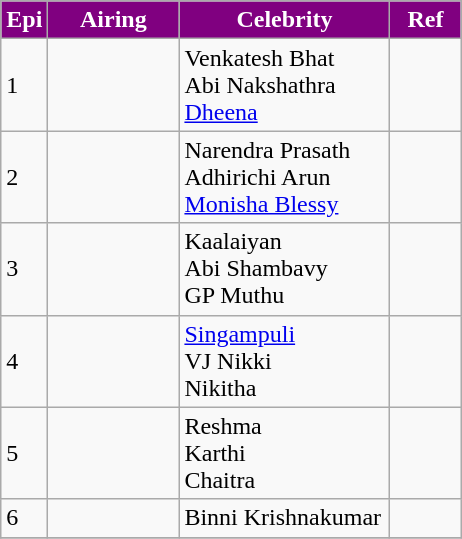<table class="wikitable sortable">
<tr>
<th style="width:10pt; background:Purple;color:white">Epi</th>
<th style="width:60pt; background:Purple;color:white">Airing</th>
<th style="width:100pt; background:Purple;color:white">Celebrity</th>
<th style="width:30pt; background:Purple;color:white">Ref</th>
</tr>
<tr>
<td>1</td>
<td></td>
<td>Venkatesh Bhat <br> Abi Nakshathra <br> <a href='#'>Dheena</a></td>
<td></td>
</tr>
<tr>
<td>2</td>
<td></td>
<td>Narendra Prasath <br> Adhirichi Arun <br> <a href='#'>Monisha Blessy</a></td>
<td></td>
</tr>
<tr>
<td>3</td>
<td></td>
<td>Kaalaiyan <br> Abi Shambavy <br> GP Muthu</td>
<td></td>
</tr>
<tr>
<td>4</td>
<td></td>
<td><a href='#'>Singampuli</a> <br> VJ Nikki <br> Nikitha</td>
<td></td>
</tr>
<tr>
<td>5</td>
<td></td>
<td>Reshma<br>Karthi<br>Chaitra</td>
<td></td>
</tr>
<tr>
<td>6</td>
<td></td>
<td>Binni Krishnakumar</td>
<td></td>
</tr>
<tr>
</tr>
</table>
